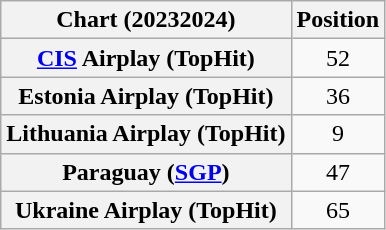<table class="wikitable sortable plainrowheaders" style="text-align:center">
<tr>
<th>Chart (20232024)</th>
<th>Position</th>
</tr>
<tr>
<th scope="row"><a href='#'>CIS</a> Airplay (TopHit)</th>
<td>52</td>
</tr>
<tr>
<th scope="row">Estonia Airplay (TopHit)</th>
<td>36</td>
</tr>
<tr>
<th scope="row">Lithuania Airplay (TopHit)</th>
<td>9</td>
</tr>
<tr>
<th scope="row">Paraguay (<a href='#'>SGP</a>)</th>
<td>47</td>
</tr>
<tr>
<th scope="row">Ukraine Airplay (TopHit)</th>
<td>65</td>
</tr>
</table>
